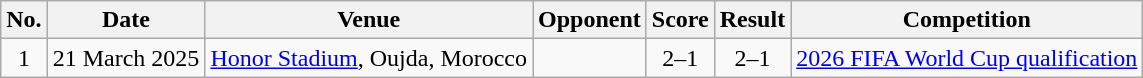<table class="wikitable sortable">
<tr>
<th scope=col>No.</th>
<th scope=col>Date</th>
<th scope=col>Venue</th>
<th scope=col>Opponent</th>
<th scope=col>Score</th>
<th scope=col>Result</th>
<th scope=col>Competition</th>
</tr>
<tr>
<td align=center>1</td>
<td>21 March 2025</td>
<td><a href='#'>Honor Stadium</a>, Oujda, Morocco</td>
<td></td>
<td align=center>2–1</td>
<td align=center>2–1</td>
<td><a href='#'>2026 FIFA World Cup qualification</a></td>
</tr>
</table>
